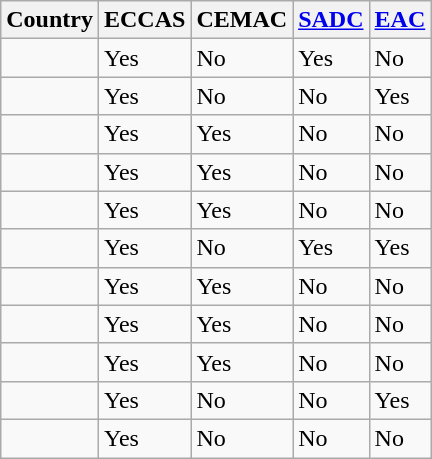<table class="wikitable">
<tr>
<th>Country</th>
<th>ECCAS</th>
<th>CEMAC</th>
<th><a href='#'>SADC</a></th>
<th><a href='#'>EAC</a></th>
</tr>
<tr>
<td></td>
<td>Yes</td>
<td>No</td>
<td>Yes</td>
<td>No</td>
</tr>
<tr>
<td></td>
<td>Yes</td>
<td>No</td>
<td>No</td>
<td>Yes</td>
</tr>
<tr>
<td></td>
<td>Yes</td>
<td>Yes</td>
<td>No</td>
<td>No</td>
</tr>
<tr>
<td></td>
<td>Yes</td>
<td>Yes</td>
<td>No</td>
<td>No</td>
</tr>
<tr>
<td></td>
<td>Yes</td>
<td>Yes</td>
<td>No</td>
<td>No</td>
</tr>
<tr>
<td></td>
<td>Yes</td>
<td>No</td>
<td>Yes</td>
<td>Yes</td>
</tr>
<tr>
<td></td>
<td>Yes</td>
<td>Yes</td>
<td>No</td>
<td>No</td>
</tr>
<tr>
<td></td>
<td>Yes</td>
<td>Yes</td>
<td>No</td>
<td>No</td>
</tr>
<tr>
<td></td>
<td>Yes</td>
<td>Yes</td>
<td>No</td>
<td>No</td>
</tr>
<tr>
<td></td>
<td>Yes</td>
<td>No</td>
<td>No</td>
<td>Yes</td>
</tr>
<tr>
<td></td>
<td>Yes</td>
<td>No</td>
<td>No</td>
<td>No</td>
</tr>
</table>
